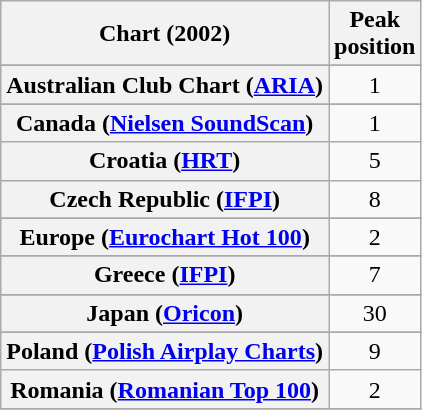<table class="wikitable sortable plainrowheaders" style="text-align:center">
<tr>
<th scope="col">Chart (2002)</th>
<th scope="col">Peak<br>position</th>
</tr>
<tr>
</tr>
<tr>
<th scope="row">Australian Club Chart (<a href='#'>ARIA</a>)</th>
<td>1</td>
</tr>
<tr>
</tr>
<tr>
</tr>
<tr>
</tr>
<tr>
</tr>
<tr>
</tr>
<tr>
<th scope="row">Canada (<a href='#'>Nielsen SoundScan</a>)</th>
<td>1</td>
</tr>
<tr>
<th scope="row">Croatia (<a href='#'>HRT</a>)</th>
<td>5</td>
</tr>
<tr>
<th scope="row">Czech Republic (<a href='#'>IFPI</a>)</th>
<td>8</td>
</tr>
<tr>
</tr>
<tr>
<th scope="row">Europe (<a href='#'>Eurochart Hot 100</a>)</th>
<td>2</td>
</tr>
<tr>
</tr>
<tr>
</tr>
<tr>
</tr>
<tr>
<th scope="row">Greece (<a href='#'>IFPI</a>)</th>
<td>7</td>
</tr>
<tr>
</tr>
<tr>
</tr>
<tr>
</tr>
<tr>
</tr>
<tr>
<th scope="row">Japan (<a href='#'>Oricon</a>)</th>
<td>30</td>
</tr>
<tr>
</tr>
<tr>
</tr>
<tr>
</tr>
<tr>
</tr>
<tr>
<th scope="row">Poland (<a href='#'>Polish Airplay Charts</a>)</th>
<td>9</td>
</tr>
<tr>
<th scope="row">Romania (<a href='#'>Romanian Top 100</a>)</th>
<td>2</td>
</tr>
<tr>
</tr>
<tr>
</tr>
<tr>
</tr>
<tr>
</tr>
<tr>
</tr>
<tr>
</tr>
<tr>
</tr>
</table>
